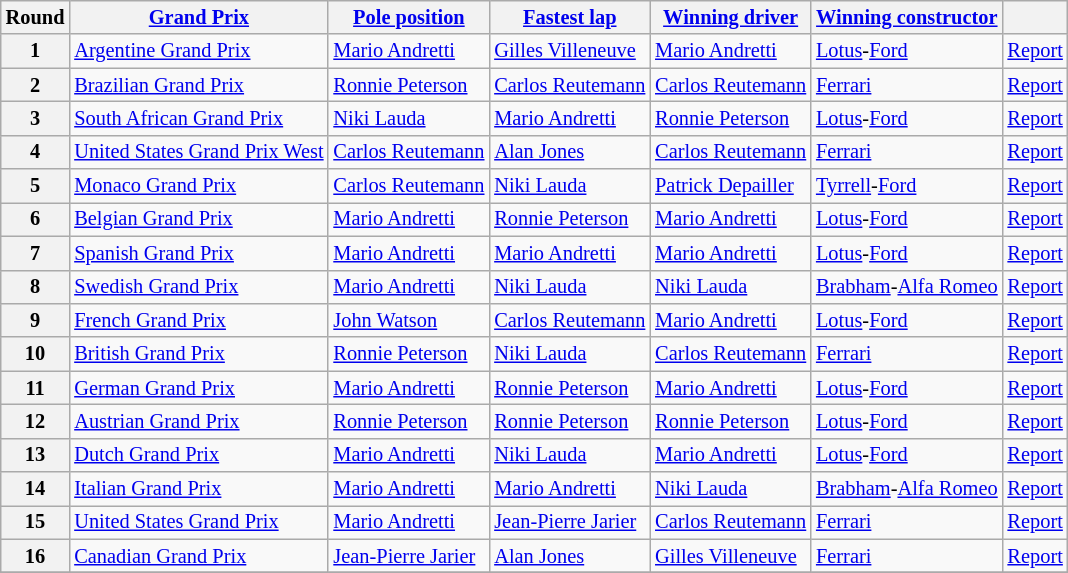<table class="wikitable sortable" style="font-size: 85%;">
<tr>
<th>Round</th>
<th><a href='#'>Grand Prix</a></th>
<th><a href='#'>Pole position</a></th>
<th><a href='#'>Fastest lap</a></th>
<th><a href='#'>Winning driver</a></th>
<th><a href='#'>Winning constructor</a></th>
<th></th>
</tr>
<tr>
<th>1</th>
<td> <a href='#'>Argentine Grand Prix</a></td>
<td> <a href='#'>Mario Andretti</a></td>
<td nowrap> <a href='#'>Gilles Villeneuve</a></td>
<td> <a href='#'>Mario Andretti</a></td>
<td> <a href='#'>Lotus</a>-<a href='#'>Ford</a></td>
<td><a href='#'>Report</a></td>
</tr>
<tr>
<th>2</th>
<td> <a href='#'>Brazilian Grand Prix</a></td>
<td> <a href='#'>Ronnie Peterson</a></td>
<td nowrap> <a href='#'>Carlos Reutemann</a></td>
<td nowrap> <a href='#'>Carlos Reutemann</a></td>
<td> <a href='#'>Ferrari</a></td>
<td><a href='#'>Report</a></td>
</tr>
<tr>
<th>3</th>
<td nowrap> <a href='#'>South African Grand Prix</a></td>
<td> <a href='#'>Niki Lauda</a></td>
<td> <a href='#'>Mario Andretti</a></td>
<td> <a href='#'>Ronnie Peterson</a></td>
<td> <a href='#'>Lotus</a>-<a href='#'>Ford</a></td>
<td><a href='#'>Report</a></td>
</tr>
<tr>
<th>4</th>
<td nowrap> <a href='#'>United States Grand Prix West</a></td>
<td nowrap> <a href='#'>Carlos Reutemann</a></td>
<td> <a href='#'>Alan Jones</a></td>
<td> <a href='#'>Carlos Reutemann</a></td>
<td> <a href='#'>Ferrari</a></td>
<td><a href='#'>Report</a></td>
</tr>
<tr>
<th>5</th>
<td> <a href='#'>Monaco Grand Prix</a></td>
<td> <a href='#'>Carlos Reutemann</a></td>
<td> <a href='#'>Niki Lauda</a></td>
<td> <a href='#'>Patrick Depailler</a></td>
<td> <a href='#'>Tyrrell</a>-<a href='#'>Ford</a></td>
<td><a href='#'>Report</a></td>
</tr>
<tr>
<th>6</th>
<td> <a href='#'>Belgian Grand Prix</a></td>
<td> <a href='#'>Mario Andretti</a></td>
<td> <a href='#'>Ronnie Peterson</a></td>
<td> <a href='#'>Mario Andretti</a></td>
<td> <a href='#'>Lotus</a>-<a href='#'>Ford</a></td>
<td><a href='#'>Report</a></td>
</tr>
<tr>
<th>7</th>
<td> <a href='#'>Spanish Grand Prix</a></td>
<td> <a href='#'>Mario Andretti</a></td>
<td> <a href='#'>Mario Andretti</a></td>
<td> <a href='#'>Mario Andretti</a></td>
<td> <a href='#'>Lotus</a>-<a href='#'>Ford</a></td>
<td><a href='#'>Report</a></td>
</tr>
<tr>
<th>8</th>
<td> <a href='#'>Swedish Grand Prix</a></td>
<td> <a href='#'>Mario Andretti</a></td>
<td> <a href='#'>Niki Lauda</a></td>
<td> <a href='#'>Niki Lauda</a></td>
<td nowrap> <a href='#'>Brabham</a>-<a href='#'>Alfa Romeo</a></td>
<td><a href='#'>Report</a></td>
</tr>
<tr>
<th>9</th>
<td> <a href='#'>French Grand Prix</a></td>
<td> <a href='#'>John Watson</a></td>
<td> <a href='#'>Carlos Reutemann</a></td>
<td> <a href='#'>Mario Andretti</a></td>
<td> <a href='#'>Lotus</a>-<a href='#'>Ford</a></td>
<td><a href='#'>Report</a></td>
</tr>
<tr>
<th>10</th>
<td> <a href='#'>British Grand Prix</a></td>
<td> <a href='#'>Ronnie Peterson</a></td>
<td> <a href='#'>Niki Lauda</a></td>
<td> <a href='#'>Carlos Reutemann</a></td>
<td> <a href='#'>Ferrari</a></td>
<td><a href='#'>Report</a></td>
</tr>
<tr>
<th>11</th>
<td> <a href='#'>German Grand Prix</a></td>
<td> <a href='#'>Mario Andretti</a></td>
<td> <a href='#'>Ronnie Peterson</a></td>
<td> <a href='#'>Mario Andretti</a></td>
<td> <a href='#'>Lotus</a>-<a href='#'>Ford</a></td>
<td><a href='#'>Report</a></td>
</tr>
<tr>
<th>12</th>
<td> <a href='#'>Austrian Grand Prix</a></td>
<td> <a href='#'>Ronnie Peterson</a></td>
<td> <a href='#'>Ronnie Peterson</a></td>
<td> <a href='#'>Ronnie Peterson</a></td>
<td> <a href='#'>Lotus</a>-<a href='#'>Ford</a></td>
<td><a href='#'>Report</a></td>
</tr>
<tr>
<th>13</th>
<td> <a href='#'>Dutch Grand Prix</a></td>
<td> <a href='#'>Mario Andretti</a></td>
<td> <a href='#'>Niki Lauda</a></td>
<td> <a href='#'>Mario Andretti</a></td>
<td> <a href='#'>Lotus</a>-<a href='#'>Ford</a></td>
<td><a href='#'>Report</a></td>
</tr>
<tr>
<th>14</th>
<td> <a href='#'>Italian Grand Prix</a></td>
<td> <a href='#'>Mario Andretti</a></td>
<td> <a href='#'>Mario Andretti</a></td>
<td> <a href='#'>Niki Lauda</a></td>
<td> <a href='#'>Brabham</a>-<a href='#'>Alfa Romeo</a></td>
<td><a href='#'>Report</a></td>
</tr>
<tr>
<th>15</th>
<td> <a href='#'>United States Grand Prix</a></td>
<td> <a href='#'>Mario Andretti</a></td>
<td> <a href='#'>Jean-Pierre Jarier</a></td>
<td> <a href='#'>Carlos Reutemann</a></td>
<td> <a href='#'>Ferrari</a></td>
<td><a href='#'>Report</a></td>
</tr>
<tr>
<th>16</th>
<td> <a href='#'>Canadian Grand Prix</a></td>
<td> <a href='#'>Jean-Pierre Jarier</a></td>
<td> <a href='#'>Alan Jones</a></td>
<td> <a href='#'>Gilles Villeneuve</a></td>
<td> <a href='#'>Ferrari</a></td>
<td><a href='#'>Report</a></td>
</tr>
<tr>
</tr>
</table>
